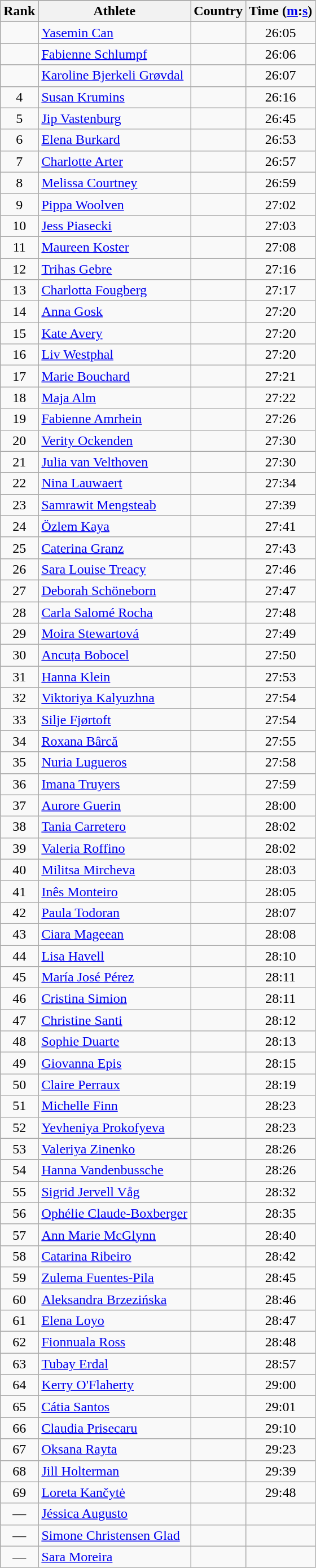<table class="wikitable sortable" style="text-align:center;">
<tr>
</tr>
<tr>
<th>Rank</th>
<th>Athlete</th>
<th>Country</th>
<th>Time (<a href='#'>m</a>:<a href='#'>s</a>)</th>
</tr>
<tr>
<td></td>
<td align=left><a href='#'>Yasemin Can</a></td>
<td align=left></td>
<td>26:05</td>
</tr>
<tr>
<td></td>
<td align=left><a href='#'>Fabienne Schlumpf</a></td>
<td align=left></td>
<td>26:06</td>
</tr>
<tr>
<td></td>
<td align=left><a href='#'>Karoline Bjerkeli Grøvdal</a></td>
<td align=left></td>
<td>26:07</td>
</tr>
<tr>
<td>4</td>
<td align=left><a href='#'>Susan Krumins</a></td>
<td align=left></td>
<td>26:16</td>
</tr>
<tr>
<td>5</td>
<td align=left><a href='#'>Jip Vastenburg</a></td>
<td align=left></td>
<td>26:45</td>
</tr>
<tr>
<td>6</td>
<td align=left><a href='#'>Elena Burkard</a></td>
<td align=left></td>
<td>26:53</td>
</tr>
<tr>
<td>7</td>
<td align=left><a href='#'>Charlotte Arter</a></td>
<td align=left></td>
<td>26:57</td>
</tr>
<tr>
<td>8</td>
<td align=left><a href='#'>Melissa Courtney</a></td>
<td align=left></td>
<td>26:59</td>
</tr>
<tr>
<td>9</td>
<td align=left><a href='#'>Pippa Woolven</a></td>
<td align=left></td>
<td>27:02</td>
</tr>
<tr>
<td>10</td>
<td align=left><a href='#'>Jess Piasecki</a></td>
<td align=left></td>
<td>27:03</td>
</tr>
<tr>
<td>11</td>
<td align=left><a href='#'>Maureen Koster</a></td>
<td align=left></td>
<td>27:08</td>
</tr>
<tr>
<td>12</td>
<td align=left><a href='#'>Trihas Gebre</a></td>
<td align=left></td>
<td>27:16</td>
</tr>
<tr>
<td>13</td>
<td align=left><a href='#'>Charlotta Fougberg</a></td>
<td align=left></td>
<td>27:17</td>
</tr>
<tr>
<td>14</td>
<td align=left><a href='#'>Anna Gosk</a></td>
<td align=left></td>
<td>27:20</td>
</tr>
<tr>
<td>15</td>
<td align=left><a href='#'>Kate Avery</a></td>
<td align=left></td>
<td>27:20</td>
</tr>
<tr>
<td>16</td>
<td align=left><a href='#'>Liv Westphal</a></td>
<td align=left></td>
<td>27:20</td>
</tr>
<tr>
<td>17</td>
<td align=left><a href='#'>Marie Bouchard</a></td>
<td align=left></td>
<td>27:21</td>
</tr>
<tr>
<td>18</td>
<td align=left><a href='#'>Maja Alm</a></td>
<td align=left></td>
<td>27:22</td>
</tr>
<tr>
<td>19</td>
<td align=left><a href='#'>Fabienne Amrhein</a></td>
<td align=left></td>
<td>27:26</td>
</tr>
<tr>
<td>20</td>
<td align=left><a href='#'>Verity Ockenden</a></td>
<td align=left></td>
<td>27:30</td>
</tr>
<tr>
<td>21</td>
<td align=left><a href='#'>Julia van Velthoven</a></td>
<td align=left></td>
<td>27:30</td>
</tr>
<tr>
<td>22</td>
<td align=left><a href='#'>Nina Lauwaert</a></td>
<td align=left></td>
<td>27:34</td>
</tr>
<tr>
<td>23</td>
<td align=left><a href='#'>Samrawit Mengsteab</a></td>
<td align=left></td>
<td>27:39</td>
</tr>
<tr>
<td>24</td>
<td align=left><a href='#'>Özlem Kaya</a></td>
<td align=left></td>
<td>27:41</td>
</tr>
<tr>
<td>25</td>
<td align=left><a href='#'>Caterina Granz</a></td>
<td align=left></td>
<td>27:43</td>
</tr>
<tr>
<td>26</td>
<td align=left><a href='#'>Sara Louise Treacy</a></td>
<td align=left></td>
<td>27:46</td>
</tr>
<tr>
<td>27</td>
<td align=left><a href='#'>Deborah Schöneborn</a></td>
<td align=left></td>
<td>27:47</td>
</tr>
<tr>
<td>28</td>
<td align=left><a href='#'>Carla Salomé Rocha</a></td>
<td align=left></td>
<td>27:48</td>
</tr>
<tr>
<td>29</td>
<td align=left><a href='#'>Moira Stewartová</a></td>
<td align=left></td>
<td>27:49</td>
</tr>
<tr>
<td>30</td>
<td align=left><a href='#'>Ancuța Bobocel</a></td>
<td align=left></td>
<td>27:50</td>
</tr>
<tr>
<td>31</td>
<td align=left><a href='#'>Hanna Klein</a></td>
<td align=left></td>
<td>27:53</td>
</tr>
<tr>
<td>32</td>
<td align=left><a href='#'>Viktoriya Kalyuzhna</a></td>
<td align=left></td>
<td>27:54</td>
</tr>
<tr>
<td>33</td>
<td align=left><a href='#'>Silje Fjørtoft</a></td>
<td align=left></td>
<td>27:54</td>
</tr>
<tr>
<td>34</td>
<td align=left><a href='#'>Roxana Bârcă</a></td>
<td align=left></td>
<td>27:55</td>
</tr>
<tr>
<td>35</td>
<td align=left><a href='#'>Nuria Lugueros</a></td>
<td align=left></td>
<td>27:58</td>
</tr>
<tr>
<td>36</td>
<td align=left><a href='#'>Imana Truyers</a></td>
<td align=left></td>
<td>27:59</td>
</tr>
<tr>
<td>37</td>
<td align=left><a href='#'>Aurore Guerin</a></td>
<td align=left></td>
<td>28:00</td>
</tr>
<tr>
<td>38</td>
<td align=left><a href='#'>Tania Carretero</a></td>
<td align=left></td>
<td>28:02</td>
</tr>
<tr>
<td>39</td>
<td align=left><a href='#'>Valeria Roffino</a></td>
<td align=left></td>
<td>28:02</td>
</tr>
<tr>
<td>40</td>
<td align=left><a href='#'>Militsa Mircheva</a></td>
<td align=left></td>
<td>28:03</td>
</tr>
<tr>
<td>41</td>
<td align=left><a href='#'>Inês Monteiro</a></td>
<td align=left></td>
<td>28:05</td>
</tr>
<tr>
<td>42</td>
<td align=left><a href='#'>Paula Todoran</a></td>
<td align=left></td>
<td>28:07</td>
</tr>
<tr>
<td>43</td>
<td align=left><a href='#'>Ciara Mageean</a></td>
<td align=left></td>
<td>28:08</td>
</tr>
<tr>
<td>44</td>
<td align=left><a href='#'>Lisa Havell</a></td>
<td align=left></td>
<td>28:10</td>
</tr>
<tr>
<td>45</td>
<td align=left><a href='#'>María José Pérez</a></td>
<td align=left></td>
<td>28:11</td>
</tr>
<tr>
<td>46</td>
<td align=left><a href='#'>Cristina Simion</a></td>
<td align=left></td>
<td>28:11</td>
</tr>
<tr>
<td>47</td>
<td align=left><a href='#'>Christine Santi</a></td>
<td align=left></td>
<td>28:12</td>
</tr>
<tr>
<td>48</td>
<td align=left><a href='#'>Sophie Duarte</a></td>
<td align=left></td>
<td>28:13</td>
</tr>
<tr>
<td>49</td>
<td align=left><a href='#'>Giovanna Epis</a></td>
<td align=left></td>
<td>28:15</td>
</tr>
<tr>
<td>50</td>
<td align=left><a href='#'>Claire Perraux</a></td>
<td align=left></td>
<td>28:19</td>
</tr>
<tr>
<td>51</td>
<td align=left><a href='#'>Michelle Finn</a></td>
<td align=left></td>
<td>28:23</td>
</tr>
<tr>
<td>52</td>
<td align=left><a href='#'>Yevheniya Prokofyeva</a></td>
<td align=left></td>
<td>28:23</td>
</tr>
<tr>
<td>53</td>
<td align=left><a href='#'>Valeriya Zinenko</a></td>
<td align=left></td>
<td>28:26</td>
</tr>
<tr>
<td>54</td>
<td align=left><a href='#'>Hanna Vandenbussche</a></td>
<td align=left></td>
<td>28:26</td>
</tr>
<tr>
<td>55</td>
<td align=left><a href='#'>Sigrid Jervell Våg</a></td>
<td align=left></td>
<td>28:32</td>
</tr>
<tr>
<td>56</td>
<td align=left><a href='#'>Ophélie Claude-Boxberger</a></td>
<td align=left></td>
<td>28:35</td>
</tr>
<tr>
<td>57</td>
<td align=left><a href='#'>Ann Marie McGlynn</a></td>
<td align=left></td>
<td>28:40</td>
</tr>
<tr>
<td>58</td>
<td align=left><a href='#'>Catarina Ribeiro</a></td>
<td align=left></td>
<td>28:42</td>
</tr>
<tr>
<td>59</td>
<td align=left><a href='#'>Zulema Fuentes-Pila</a></td>
<td align=left></td>
<td>28:45</td>
</tr>
<tr>
<td>60</td>
<td align=left><a href='#'>Aleksandra Brzezińska</a></td>
<td align=left></td>
<td>28:46</td>
</tr>
<tr>
<td>61</td>
<td align=left><a href='#'>Elena Loyo</a></td>
<td align=left></td>
<td>28:47</td>
</tr>
<tr>
<td>62</td>
<td align=left><a href='#'>Fionnuala Ross</a></td>
<td align=left></td>
<td>28:48</td>
</tr>
<tr>
<td>63</td>
<td align=left><a href='#'>Tubay Erdal</a></td>
<td align=left></td>
<td>28:57</td>
</tr>
<tr>
<td>64</td>
<td align=left><a href='#'>Kerry O'Flaherty</a></td>
<td align=left></td>
<td>29:00</td>
</tr>
<tr>
<td>65</td>
<td align=left><a href='#'>Cátia Santos</a></td>
<td align=left></td>
<td>29:01</td>
</tr>
<tr>
<td>66</td>
<td align=left><a href='#'>Claudia Prisecaru</a></td>
<td align=left></td>
<td>29:10</td>
</tr>
<tr>
<td>67</td>
<td align=left><a href='#'>Oksana Rayta</a></td>
<td align=left></td>
<td>29:23</td>
</tr>
<tr>
<td>68</td>
<td align=left><a href='#'>Jill Holterman</a></td>
<td align=left></td>
<td>29:39</td>
</tr>
<tr>
<td>69</td>
<td align=left><a href='#'>Loreta Kančytė</a></td>
<td align=left></td>
<td>29:48</td>
</tr>
<tr>
<td>—</td>
<td align=left><a href='#'>Jéssica Augusto</a></td>
<td align=left></td>
<td></td>
</tr>
<tr>
<td>—</td>
<td align=left><a href='#'>Simone Christensen Glad</a></td>
<td align=left></td>
<td></td>
</tr>
<tr>
<td>—</td>
<td align=left><a href='#'>Sara Moreira</a></td>
<td align=left></td>
<td></td>
</tr>
</table>
